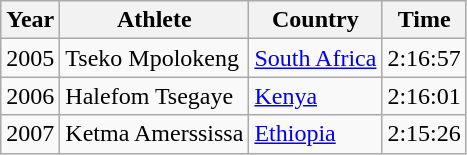<table class="wikitable">
<tr align="left">
<th>Year</th>
<th>Athlete</th>
<th>Country</th>
<th>Time</th>
</tr>
<tr>
<td>2005</td>
<td>Tseko Mpolokeng</td>
<td> <a href='#'>South Africa</a></td>
<td>2:16:57</td>
</tr>
<tr>
<td>2006</td>
<td>Halefom Tsegaye</td>
<td> <a href='#'>Kenya</a></td>
<td>2:16:01</td>
</tr>
<tr>
<td>2007</td>
<td>Ketma Amerssissa</td>
<td> <a href='#'>Ethiopia</a></td>
<td>2:15:26</td>
</tr>
</table>
